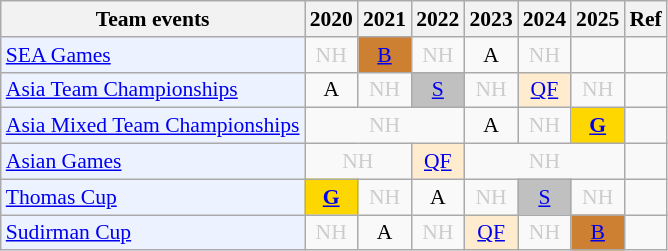<table class="wikitable" style="font-size: 90%; text-align:center">
<tr>
<th>Team events</th>
<th>2020</th>
<th>2021</th>
<th>2022</th>
<th>2023</th>
<th>2024</th>
<th>2025</th>
<th>Ref</th>
</tr>
<tr>
<td bgcolor="#ECF2FF"; align="left"><a href='#'>SEA Games</a></td>
<td style=color:#ccc>NH</td>
<td bgcolor=CD7F32><a href='#'>B</a></td>
<td style=color:#ccc>NH</td>
<td>A</td>
<td style=color:#ccc>NH</td>
<td></td>
<td></td>
</tr>
<tr>
<td bgcolor="#ECF2FF"; align="left"><a href='#'>Asia Team Championships</a></td>
<td>A</td>
<td style=color:#ccc>NH</td>
<td bgcolor=silver><a href='#'>S</a></td>
<td style=color:#ccc>NH</td>
<td bgcolor=FFEBCD><a href='#'>QF</a></td>
<td style=color:#ccc>NH</td>
<td></td>
</tr>
<tr>
<td bgcolor="#ECF2FF"; align="left"><a href='#'>Asia Mixed Team Championships</a></td>
<td colspan="3" style=color:#ccc>NH</td>
<td>A</td>
<td style=color:#ccc>NH</td>
<td bgcolor=gold><a href='#'><strong>G</strong></a></td>
<td></td>
</tr>
<tr>
<td bgcolor="#ECF2FF"; align="left"><a href='#'>Asian Games</a></td>
<td colspan="2" style=color:#ccc>NH</td>
<td bgcolor=FFEBCD><a href='#'>QF</a></td>
<td colspan="3" style=color:#ccc>NH</td>
<td></td>
</tr>
<tr>
<td bgcolor="#ECF2FF"; align="left"><a href='#'>Thomas Cup</a></td>
<td bgcolor=gold><a href='#'><strong>G</strong></a></td>
<td style=color:#ccc>NH</td>
<td>A</td>
<td style=color:#ccc>NH</td>
<td bgcolor=silver><a href='#'>S</a></td>
<td style=color:#ccc>NH</td>
<td></td>
</tr>
<tr>
<td bgcolor="#ECF2FF"; align="left"><a href='#'>Sudirman Cup</a></td>
<td style=color:#ccc>NH</td>
<td>A</td>
<td style=color:#ccc>NH</td>
<td bgcolor=FFEBCD><a href='#'>QF</a></td>
<td style=color:#ccc>NH</td>
<td bgcolor=CD7F32><a href='#'>B</a></td>
<td></td>
</tr>
</table>
